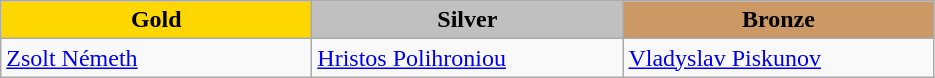<table class="wikitable" style="text-align:left">
<tr align="center">
<td width=200 bgcolor=gold><strong>Gold</strong></td>
<td width=200 bgcolor=silver><strong>Silver</strong></td>
<td width=200 bgcolor=CC9966><strong>Bronze</strong></td>
</tr>
<tr>
<td><a href='#'>Zsolt Németh</a><br><em></em></td>
<td><a href='#'>Hristos Polihroniou</a><br><em></em></td>
<td><a href='#'>Vladyslav Piskunov</a><br><em></em></td>
</tr>
</table>
